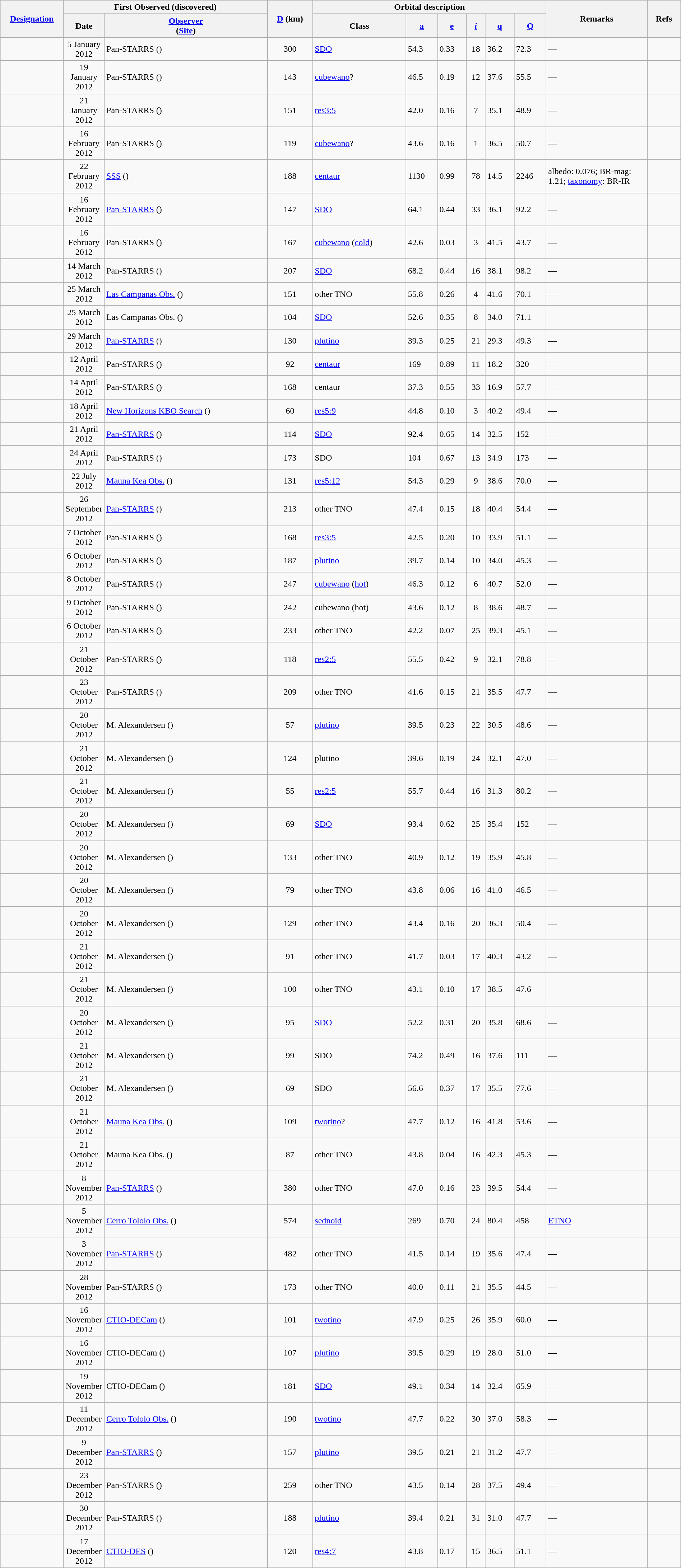<table class="wikitable sortable" style="width: 100%;">
<tr>
<th width= 110 rowspan=2><a href='#'>Designation</a></th>
<th colspan=2 width=115>First Observed (discovered)</th>
<th rowspan=2><a href='#'>D</a> (km)</th>
<th colspan=6>Orbital description</th>
<th rowspan=2 width=180>Remarks</th>
<th rowspan=2 width=55 class="unsortable">Refs</th>
</tr>
<tr>
<th width=55>Date</th>
<th><a href='#'>Observer</a><br>(<a href='#'>Site</a>)</th>
<th>Class</th>
<th><a href='#'>a</a><br></th>
<th><a href='#'>e</a></th>
<th><a href='#'><em>i</em></a><br></th>
<th><a href='#'>q</a><br></th>
<th><a href='#'>Q</a><br></th>
</tr>
<tr id="2012 AZ25">
<td></td>
<td align=center>5 January 2012</td>
<td>Pan-STARRS ()</td>
<td align=center>300</td>
<td><a href='#'>SDO</a></td>
<td>54.3</td>
<td>0.33</td>
<td align=center>18</td>
<td>36.2</td>
<td>72.3</td>
<td>—</td>
<td></td>
</tr>
<tr id="2012 BV154">
<td></td>
<td align=center>19 January 2012</td>
<td>Pan-STARRS ()</td>
<td align=center>143</td>
<td><a href='#'>cubewano</a>?</td>
<td>46.5</td>
<td>0.19</td>
<td align=center>12</td>
<td>37.6</td>
<td>55.5</td>
<td>—</td>
<td></td>
</tr>
<tr id="2012 BY154">
<td></td>
<td align=center>21 January 2012</td>
<td>Pan-STARRS ()</td>
<td align=center>151</td>
<td><a href='#'>res</a><a href='#'>3:5</a></td>
<td>42.0</td>
<td>0.16</td>
<td align=center>7</td>
<td>35.1</td>
<td>48.9</td>
<td>—</td>
<td></td>
</tr>
<tr id="2012 DQ106">
<td></td>
<td align=center>16 February 2012</td>
<td>Pan-STARRS ()</td>
<td align=center>119</td>
<td><a href='#'>cubewano</a>?</td>
<td>43.6</td>
<td>0.16</td>
<td align=center>1</td>
<td>36.5</td>
<td>50.7</td>
<td>—</td>
<td></td>
</tr>
<tr id="2012 DR30">
<td><strong></strong></td>
<td align=center>22 February 2012</td>
<td><a href='#'>SSS</a> ()</td>
<td align=center>188</td>
<td><a href='#'>centaur</a></td>
<td>1130</td>
<td>0.99</td>
<td align=center>78</td>
<td>14.5</td>
<td>2246</td>
<td>albedo: 0.076; BR-mag: 1.21; <a href='#'>taxonomy</a>: BR-IR</td>
<td></td>
</tr>
<tr id="2012 DV121">
<td></td>
<td align=center>16 February 2012</td>
<td><a href='#'>Pan-STARRS</a> ()</td>
<td align=center>147</td>
<td><a href='#'>SDO</a></td>
<td>64.1</td>
<td>0.44</td>
<td align=center>33</td>
<td>36.1</td>
<td>92.2</td>
<td>—</td>
<td></td>
</tr>
<tr id="2012 DZ98">
<td></td>
<td align=center>16 February 2012</td>
<td>Pan-STARRS ()</td>
<td align=center>167</td>
<td><a href='#'>cubewano</a> (<a href='#'>cold</a>)</td>
<td>42.6</td>
<td>0.03</td>
<td align=center>3</td>
<td>41.5</td>
<td>43.7</td>
<td>—</td>
<td></td>
</tr>
<tr id="2012 EE18">
<td></td>
<td align=center>14 March 2012</td>
<td>Pan-STARRS ()</td>
<td align=center>207</td>
<td><a href='#'>SDO</a></td>
<td>68.2</td>
<td>0.44</td>
<td align=center>16</td>
<td>38.1</td>
<td>98.2</td>
<td>—</td>
<td></td>
</tr>
<tr id="2012 FH84">
<td></td>
<td align=center>25 March 2012</td>
<td><a href='#'>Las Campanas Obs.</a> ()</td>
<td align=center>151</td>
<td>other TNO</td>
<td>55.8</td>
<td>0.26</td>
<td align=center>4</td>
<td>41.6</td>
<td>70.1</td>
<td>—</td>
<td></td>
</tr>
<tr id="2012 FN84">
<td></td>
<td align=center>25 March 2012</td>
<td>Las Campanas Obs. ()</td>
<td align=center>104</td>
<td><a href='#'>SDO</a></td>
<td>52.6</td>
<td>0.35</td>
<td align=center>8</td>
<td>34.0</td>
<td>71.1</td>
<td>—</td>
<td></td>
</tr>
<tr id="2012 FN87">
<td></td>
<td align=center>29 March 2012</td>
<td><a href='#'>Pan-STARRS</a> ()</td>
<td align=center>130</td>
<td><a href='#'>plutino</a></td>
<td>39.3</td>
<td>0.25</td>
<td align=center>21</td>
<td>29.3</td>
<td>49.3</td>
<td>—</td>
<td></td>
</tr>
<tr id="2012 GU11">
<td></td>
<td align=center>12 April 2012</td>
<td>Pan-STARRS ()</td>
<td align=center>92</td>
<td><a href='#'>centaur</a></td>
<td>169</td>
<td>0.89</td>
<td align=center>11</td>
<td>18.2</td>
<td>320</td>
<td>—</td>
<td></td>
</tr>
<tr id="2012 GX17">
<td><strong></strong></td>
<td align=center>14 April 2012</td>
<td>Pan-STARRS ()</td>
<td align=center>168</td>
<td>centaur</td>
<td>37.3</td>
<td>0.55</td>
<td align=center>33</td>
<td>16.9</td>
<td>57.7</td>
<td>—</td>
<td></td>
</tr>
<tr id="2012 HE85">
<td><strong></strong></td>
<td align=center>18 April 2012</td>
<td><a href='#'>New Horizons KBO Search</a> ()</td>
<td align=center>60</td>
<td><a href='#'>res</a><a href='#'>5:9</a></td>
<td>44.8</td>
<td>0.10</td>
<td align=center>3</td>
<td>40.2</td>
<td>49.4</td>
<td>—</td>
<td></td>
</tr>
<tr id="2012 HW87">
<td></td>
<td align=center>21 April 2012</td>
<td><a href='#'>Pan-STARRS</a> ()</td>
<td align=center>114</td>
<td><a href='#'>SDO</a></td>
<td>92.4</td>
<td>0.65</td>
<td align=center>14</td>
<td>32.5</td>
<td>152</td>
<td>—</td>
<td></td>
</tr>
<tr id="2012 HX87">
<td></td>
<td align=center>24 April 2012</td>
<td>Pan-STARRS ()</td>
<td align=center>173</td>
<td>SDO</td>
<td>104</td>
<td>0.67</td>
<td align=center>13</td>
<td>34.9</td>
<td>173</td>
<td>—</td>
<td></td>
</tr>
<tr id="2012 OL6">
<td></td>
<td align=center>22 July 2012</td>
<td><a href='#'>Mauna Kea Obs.</a> ()</td>
<td align=center>131</td>
<td><a href='#'>res</a><a href='#'>5:12</a></td>
<td>54.3</td>
<td>0.29</td>
<td align=center>9</td>
<td>38.6</td>
<td>70.0</td>
<td>—</td>
<td></td>
</tr>
<tr id="2012 SB67">
<td></td>
<td align=center>26 September 2012</td>
<td><a href='#'>Pan-STARRS</a> ()</td>
<td align=center>213</td>
<td>other TNO</td>
<td>47.4</td>
<td>0.15</td>
<td align=center>18</td>
<td>40.4</td>
<td>54.4</td>
<td>—</td>
<td></td>
</tr>
<tr id="2012 TC324">
<td></td>
<td align=center>7 October 2012</td>
<td>Pan-STARRS ()</td>
<td align=center>168</td>
<td><a href='#'>res</a><a href='#'>3:5</a></td>
<td>42.5</td>
<td>0.20</td>
<td align=center>10</td>
<td>33.9</td>
<td>51.1</td>
<td>—</td>
<td></td>
</tr>
<tr id="2012 TD324">
<td></td>
<td align=center>6 October 2012</td>
<td>Pan-STARRS ()</td>
<td align=center>187</td>
<td><a href='#'>plutino</a></td>
<td>39.7</td>
<td>0.14</td>
<td align=center>10</td>
<td>34.0</td>
<td>45.3</td>
<td>—</td>
<td></td>
</tr>
<tr id="2012 TE324">
<td></td>
<td align=center>8 October 2012</td>
<td>Pan-STARRS ()</td>
<td align=center>247</td>
<td><a href='#'>cubewano</a> (<a href='#'>hot</a>)</td>
<td>46.3</td>
<td>0.12</td>
<td align=center>6</td>
<td>40.7</td>
<td>52.0</td>
<td>—</td>
<td></td>
</tr>
<tr id="2012 TF324">
<td></td>
<td align=center>9 October 2012</td>
<td>Pan-STARRS ()</td>
<td align=center>242</td>
<td>cubewano (hot)</td>
<td>43.6</td>
<td>0.12</td>
<td align=center>8</td>
<td>38.6</td>
<td>48.7</td>
<td>—</td>
<td></td>
</tr>
<tr id="2012 TF359">
<td></td>
<td align=center>6 October 2012</td>
<td>Pan-STARRS ()</td>
<td align=center>233</td>
<td>other TNO</td>
<td>42.2</td>
<td>0.07</td>
<td align=center>25</td>
<td>39.3</td>
<td>45.1</td>
<td>—</td>
<td></td>
</tr>
<tr id="2012 UD178">
<td></td>
<td align=center>21 October 2012</td>
<td>Pan-STARRS ()</td>
<td align=center>118</td>
<td><a href='#'>res</a><a href='#'>2:5</a></td>
<td>55.5</td>
<td>0.42</td>
<td align=center>9</td>
<td>32.1</td>
<td>78.8</td>
<td>—</td>
<td></td>
</tr>
<tr id="2012 UE185">
<td></td>
<td align=center>23 October 2012</td>
<td>Pan-STARRS ()</td>
<td align=center>209</td>
<td>other TNO</td>
<td>41.6</td>
<td>0.15</td>
<td align=center>21</td>
<td>35.5</td>
<td>47.7</td>
<td>—</td>
<td></td>
</tr>
<tr id="2012 UG177">
<td></td>
<td align=center>20 October 2012</td>
<td>M. Alexandersen ()</td>
<td align=center>57</td>
<td><a href='#'>plutino</a></td>
<td>39.5</td>
<td>0.23</td>
<td align=center>22</td>
<td>30.5</td>
<td>48.6</td>
<td>—</td>
<td></td>
</tr>
<tr id="2012 UH177">
<td></td>
<td align=center>21 October 2012</td>
<td>M. Alexandersen ()</td>
<td align=center>124</td>
<td>plutino</td>
<td>39.6</td>
<td>0.19</td>
<td align=center>24</td>
<td>32.1</td>
<td>47.0</td>
<td>—</td>
<td></td>
</tr>
<tr id="2012 UJ177">
<td></td>
<td align=center>21 October 2012</td>
<td>M. Alexandersen ()</td>
<td align=center>55</td>
<td><a href='#'>res</a><a href='#'>2:5</a></td>
<td>55.7</td>
<td>0.44</td>
<td align=center>16</td>
<td>31.3</td>
<td>80.2</td>
<td>—</td>
<td></td>
</tr>
<tr id="2012 UK177">
<td></td>
<td align=center>20 October 2012</td>
<td>M. Alexandersen ()</td>
<td align=center>69</td>
<td><a href='#'>SDO</a></td>
<td>93.4</td>
<td>0.62</td>
<td align=center>25</td>
<td>35.4</td>
<td>152</td>
<td>—</td>
<td></td>
</tr>
<tr id="2012 UL177">
<td></td>
<td align=center>20 October 2012</td>
<td>M. Alexandersen ()</td>
<td align=center>133</td>
<td>other TNO</td>
<td>40.9</td>
<td>0.12</td>
<td align=center>19</td>
<td>35.9</td>
<td>45.8</td>
<td>—</td>
<td></td>
</tr>
<tr id="2012 UM177">
<td></td>
<td align=center>20 October 2012</td>
<td>M. Alexandersen ()</td>
<td align=center>79</td>
<td>other TNO</td>
<td>43.8</td>
<td>0.06</td>
<td align=center>16</td>
<td>41.0</td>
<td>46.5</td>
<td>—</td>
<td></td>
</tr>
<tr id="2012 UN177">
<td></td>
<td align=center>20 October 2012</td>
<td>M. Alexandersen ()</td>
<td align=center>129</td>
<td>other TNO</td>
<td>43.4</td>
<td>0.16</td>
<td align=center>20</td>
<td>36.3</td>
<td>50.4</td>
<td>—</td>
<td></td>
</tr>
<tr id="2012 UO177">
<td></td>
<td align=center>21 October 2012</td>
<td>M. Alexandersen ()</td>
<td align=center>91</td>
<td>other TNO</td>
<td>41.7</td>
<td>0.03</td>
<td align=center>17</td>
<td>40.3</td>
<td>43.2</td>
<td>—</td>
<td></td>
</tr>
<tr id="2012 UP177">
<td></td>
<td align=center>21 October 2012</td>
<td>M. Alexandersen ()</td>
<td align=center>100</td>
<td>other TNO</td>
<td>43.1</td>
<td>0.10</td>
<td align=center>17</td>
<td>38.5</td>
<td>47.6</td>
<td>—</td>
<td></td>
</tr>
<tr id="2012 UQ177">
<td></td>
<td align=center>20 October 2012</td>
<td>M. Alexandersen ()</td>
<td align=center>95</td>
<td><a href='#'>SDO</a></td>
<td>52.2</td>
<td>0.31</td>
<td align=center>20</td>
<td>35.8</td>
<td>68.6</td>
<td>—</td>
<td></td>
</tr>
<tr id="2012 UR177">
<td></td>
<td align=center>21 October 2012</td>
<td>M. Alexandersen ()</td>
<td align=center>99</td>
<td>SDO</td>
<td>74.2</td>
<td>0.49</td>
<td align=center>16</td>
<td>37.6</td>
<td>111</td>
<td>—</td>
<td></td>
</tr>
<tr id="2012 US177">
<td></td>
<td align=center>21 October 2012</td>
<td>M. Alexandersen ()</td>
<td align=center>69</td>
<td>SDO</td>
<td>56.6</td>
<td>0.37</td>
<td align=center>17</td>
<td>35.5</td>
<td>77.6</td>
<td>—</td>
<td></td>
</tr>
<tr id="2012 UT177">
<td></td>
<td align=center>21 October 2012</td>
<td><a href='#'>Mauna Kea Obs.</a> ()</td>
<td align=center>109</td>
<td><a href='#'>twotino</a>?</td>
<td>47.7</td>
<td>0.12</td>
<td align=center>16</td>
<td>41.8</td>
<td>53.6</td>
<td>—</td>
<td></td>
</tr>
<tr id="2012 UU177">
<td></td>
<td align=center>21 October 2012</td>
<td>Mauna Kea Obs. ()</td>
<td align=center>87</td>
<td>other TNO</td>
<td>43.8</td>
<td>0.04</td>
<td align=center>16</td>
<td>42.3</td>
<td>45.3</td>
<td>—</td>
<td></td>
</tr>
<tr id="2012 VB116">
<td></td>
<td align=center>8 November 2012</td>
<td><a href='#'>Pan-STARRS</a> ()</td>
<td align=center>380</td>
<td>other TNO</td>
<td>47.0</td>
<td>0.16</td>
<td align=center>23</td>
<td>39.5</td>
<td>54.4</td>
<td>—</td>
<td></td>
</tr>
<tr id="2012 VP113">
<td><strong></strong></td>
<td align=center>5 November 2012</td>
<td><a href='#'>Cerro Tololo Obs.</a> ()</td>
<td align=center>574</td>
<td><a href='#'>sednoid</a></td>
<td>269</td>
<td>0.70</td>
<td align=center>24</td>
<td>80.4</td>
<td>458</td>
<td><a href='#'>ETNO</a></td>
<td></td>
</tr>
<tr id="2012 VR128">
<td></td>
<td align=center>3 November 2012</td>
<td><a href='#'>Pan-STARRS</a> ()</td>
<td align=center>482</td>
<td>other TNO</td>
<td>41.5</td>
<td>0.14</td>
<td align=center>19</td>
<td>35.6</td>
<td>47.4</td>
<td>—</td>
<td></td>
</tr>
<tr id="2012 WD37">
<td></td>
<td align=center>28 November 2012</td>
<td>Pan-STARRS ()</td>
<td align=center>173</td>
<td>other TNO</td>
<td>40.0</td>
<td>0.11</td>
<td align=center>21</td>
<td>35.5</td>
<td>44.5</td>
<td>—</td>
<td></td>
</tr>
<tr id="2012 WE37">
<td></td>
<td align=center>16 November 2012</td>
<td><a href='#'>CTIO-DECam</a> ()</td>
<td align=center>101</td>
<td><a href='#'>twotino</a></td>
<td>47.9</td>
<td>0.25</td>
<td align=center>26</td>
<td>35.9</td>
<td>60.0</td>
<td>—</td>
<td></td>
</tr>
<tr id="2012 WF37">
<td></td>
<td align=center>16 November 2012</td>
<td>CTIO-DECam ()</td>
<td align=center>107</td>
<td><a href='#'>plutino</a></td>
<td>39.5</td>
<td>0.29</td>
<td align=center>19</td>
<td>28.0</td>
<td>51.0</td>
<td>—</td>
<td></td>
</tr>
<tr id="2012 WG37">
<td></td>
<td align=center>19 November 2012</td>
<td>CTIO-DECam ()</td>
<td align=center>181</td>
<td><a href='#'>SDO</a></td>
<td>49.1</td>
<td>0.34</td>
<td align=center>14</td>
<td>32.4</td>
<td>65.9</td>
<td>—</td>
<td></td>
</tr>
<tr id="2012 XR157">
<td></td>
<td align=center>11 December 2012</td>
<td><a href='#'>Cerro Tololo Obs.</a> ()</td>
<td align=center>190</td>
<td><a href='#'>twotino</a></td>
<td>47.7</td>
<td>0.22</td>
<td align=center>30</td>
<td>37.0</td>
<td>58.3</td>
<td>—</td>
<td></td>
</tr>
<tr id="2012 XW159">
<td></td>
<td align=center>9 December 2012</td>
<td><a href='#'>Pan-STARRS</a> ()</td>
<td align=center>157</td>
<td><a href='#'>plutino</a></td>
<td>39.5</td>
<td>0.21</td>
<td align=center>21</td>
<td>31.2</td>
<td>47.7</td>
<td>—</td>
<td></td>
</tr>
<tr id="2012 YF12">
<td></td>
<td align=center>23 December 2012</td>
<td>Pan-STARRS ()</td>
<td align=center>259</td>
<td>other TNO</td>
<td>43.5</td>
<td>0.14</td>
<td align=center>28</td>
<td>37.5</td>
<td>49.4</td>
<td>—</td>
<td></td>
</tr>
<tr id="2012 YG12">
<td></td>
<td align=center>30 December 2012</td>
<td>Pan-STARRS ()</td>
<td align=center>188</td>
<td><a href='#'>plutino</a></td>
<td>39.4</td>
<td>0.21</td>
<td align=center>31</td>
<td>31.0</td>
<td>47.7</td>
<td>—</td>
<td></td>
</tr>
<tr id="2012 YO9">
<td></td>
<td align=center>17 December 2012</td>
<td><a href='#'>CTIO-DES</a> ()</td>
<td align=center>120</td>
<td><a href='#'>res</a><a href='#'>4:7</a></td>
<td>43.8</td>
<td>0.17</td>
<td align=center>15</td>
<td>36.5</td>
<td>51.1</td>
<td>—</td>
<td></td>
</tr>
</table>
